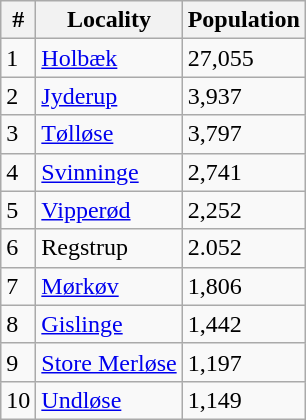<table class="wikitable">
<tr>
<th>#</th>
<th>Locality</th>
<th>Population</th>
</tr>
<tr>
<td>1</td>
<td><a href='#'>Holbæk</a></td>
<td>27,055</td>
</tr>
<tr>
<td>2</td>
<td><a href='#'>Jyderup</a></td>
<td>3,937</td>
</tr>
<tr>
<td>3</td>
<td><a href='#'>Tølløse</a></td>
<td>3,797</td>
</tr>
<tr>
<td>4</td>
<td><a href='#'>Svinninge</a></td>
<td>2,741</td>
</tr>
<tr>
<td>5</td>
<td><a href='#'>Vipperød</a></td>
<td>2,252</td>
</tr>
<tr>
<td>6</td>
<td>Regstrup</td>
<td>2.052</td>
</tr>
<tr>
<td>7</td>
<td><a href='#'>Mørkøv</a></td>
<td>1,806</td>
</tr>
<tr>
<td>8</td>
<td><a href='#'>Gislinge</a></td>
<td>1,442</td>
</tr>
<tr>
<td>9</td>
<td><a href='#'>Store Merløse</a></td>
<td>1,197</td>
</tr>
<tr>
<td>10</td>
<td><a href='#'>Undløse</a></td>
<td>1,149</td>
</tr>
</table>
